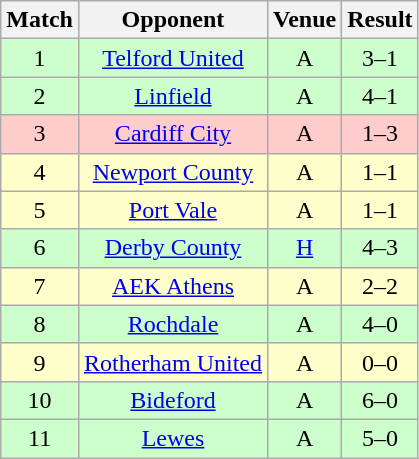<table class="wikitable" style="font-size:100%; text-align:center">
<tr>
<th>Match</th>
<th>Opponent</th>
<th>Venue</th>
<th>Result</th>
</tr>
<tr style="background: #CCFFCC;">
<td align="center">1</td>
<td><a href='#'>Telford United</a></td>
<td>A</td>
<td>3–1</td>
</tr>
<tr style="background: #CCFFCC;">
<td align="center">2</td>
<td><a href='#'>Linfield</a></td>
<td>A</td>
<td>4–1</td>
</tr>
<tr style="background: #FFCCCC;">
<td align="center">3</td>
<td><a href='#'>Cardiff City</a></td>
<td>A</td>
<td>1–3</td>
</tr>
<tr style="background: #FFFFCC;">
<td align="center">4</td>
<td><a href='#'>Newport County</a></td>
<td>A</td>
<td>1–1</td>
</tr>
<tr style="background: #FFFFCC;">
<td align="center">5</td>
<td><a href='#'>Port Vale</a></td>
<td>A</td>
<td>1–1</td>
</tr>
<tr style="background: #CCFFCC;">
<td align="center">6</td>
<td><a href='#'>Derby County</a></td>
<td><a href='#'>H</a></td>
<td>4–3</td>
</tr>
<tr style="background: #FFFFCC;">
<td align="center">7</td>
<td><a href='#'>AEK Athens</a></td>
<td>A</td>
<td>2–2</td>
</tr>
<tr style="background: #CCFFCC;">
<td align="center">8</td>
<td><a href='#'>Rochdale</a></td>
<td>A</td>
<td>4–0</td>
</tr>
<tr style="background: #FFFFCC;">
<td align="center">9</td>
<td><a href='#'>Rotherham United</a></td>
<td>A</td>
<td>0–0</td>
</tr>
<tr style="background: #CCFFCC;">
<td align="center">10</td>
<td><a href='#'>Bideford</a></td>
<td>A</td>
<td>6–0</td>
</tr>
<tr style="background: #CCFFCC;">
<td align="center">11</td>
<td><a href='#'>Lewes</a></td>
<td>A</td>
<td>5–0</td>
</tr>
</table>
